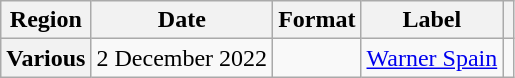<table class="wikitable plainrowheaders">
<tr>
<th scope="col">Region</th>
<th scope="col">Date</th>
<th scope="col">Format</th>
<th scope="col">Label</th>
<th scope="col"></th>
</tr>
<tr>
<th scope="row">Various</th>
<td>2 December 2022</td>
<td></td>
<td><a href='#'>Warner Spain</a></td>
<td align="center"></td>
</tr>
</table>
